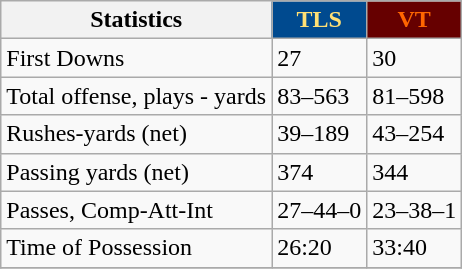<table class="wikitable">
<tr>
<th>Statistics</th>
<th style="background:#004a8f; color:#ffe075">TLS</th>
<th style="background:#660000; color:#ff6600">VT</th>
</tr>
<tr>
<td>First Downs</td>
<td>27</td>
<td>30</td>
</tr>
<tr>
<td>Total offense, plays - yards</td>
<td>83–563</td>
<td>81–598</td>
</tr>
<tr>
<td>Rushes-yards (net)</td>
<td>39–189</td>
<td>43–254</td>
</tr>
<tr>
<td>Passing yards (net)</td>
<td>374</td>
<td>344</td>
</tr>
<tr>
<td>Passes, Comp-Att-Int</td>
<td>27–44–0</td>
<td>23–38–1</td>
</tr>
<tr>
<td>Time of Possession</td>
<td>26:20</td>
<td>33:40</td>
</tr>
<tr>
</tr>
</table>
